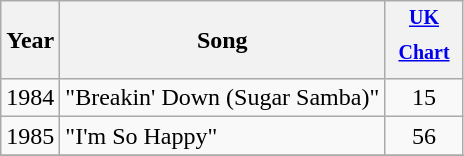<table class="wikitable">
<tr>
<th>Year</th>
<th>Song</th>
<th style="width:45px;"><sup><a href='#'>UK Chart</a></sup><br></th>
</tr>
<tr>
<td rowspan="1">1984</td>
<td>"Breakin' Down (Sugar Samba)"</td>
<td align=center>15</td>
</tr>
<tr>
<td rowspan="1">1985</td>
<td>"I'm So Happy"</td>
<td align=center>56</td>
</tr>
<tr>
</tr>
</table>
